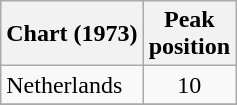<table class="wikitable">
<tr>
<th>Chart (1973)</th>
<th>Peak<br>position</th>
</tr>
<tr>
<td>Netherlands</td>
<td style="text-align:center;">10</td>
</tr>
<tr>
</tr>
</table>
